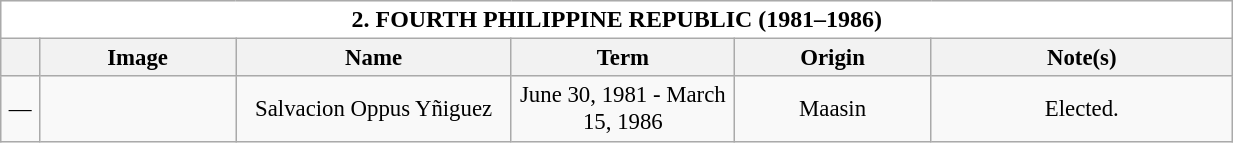<table class="wikitable collapsible collapsed" style="vertical-align:top;text-align:center;font-size:95%;">
<tr>
<th style="background-color:white;font-size:105%;width:51em;" colspan=6>2. FOURTH PHILIPPINE REPUBLIC (1981–1986)</th>
</tr>
<tr>
<th style="width: 1em;text-align:center"></th>
<th style="width: 7em;text-align:center">Image</th>
<th style="width: 10em;text-align:center">Name</th>
<th style="width: 8em;text-align:center">Term</th>
<th style="width: 7em;text-align:center">Origin</th>
<th style="width: 11em;text-align:center">Note(s)</th>
</tr>
<tr>
<td>—</td>
<td></td>
<td>Salvacion Oppus Yñiguez</td>
<td>June 30, 1981 - March 15, 1986</td>
<td>Maasin</td>
<td>Elected.</td>
</tr>
</table>
